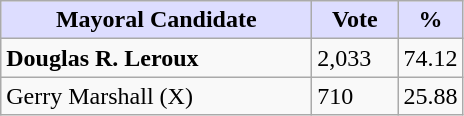<table class="wikitable">
<tr>
<th style="background:#ddf; width:200px;">Mayoral Candidate</th>
<th style="background:#ddf; width:50px;">Vote</th>
<th style="background:#ddf; width:30px;">%</th>
</tr>
<tr>
<td><strong>Douglas R. Leroux</strong></td>
<td>2,033</td>
<td>74.12</td>
</tr>
<tr>
<td>Gerry Marshall (X)</td>
<td>710</td>
<td>25.88</td>
</tr>
</table>
